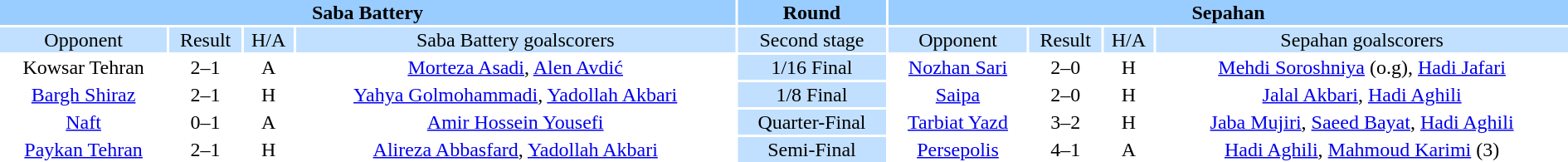<table style="width:100%; text-align:center;">
<tr style="vertical-align:top; background:#9cf;">
<th colspan=4 style="width:1*">Saba Battery</th>
<th>Round</th>
<th colspan=4 style="width:1*">Sepahan</th>
</tr>
<tr style="vertical-align:top; background:#c1e0ff;">
<td>Opponent</td>
<td>Result</td>
<td>H/A</td>
<td>Saba Battery goalscorers</td>
<td>Second stage</td>
<td>Opponent</td>
<td>Result</td>
<td>H/A</td>
<td>Sepahan goalscorers</td>
</tr>
<tr>
<td>Kowsar Tehran</td>
<td>2–1</td>
<td>A</td>
<td><a href='#'>Morteza Asadi</a>, <a href='#'>Alen Avdić</a></td>
<td style="background:#c1e0ff;">1/16 Final</td>
<td><a href='#'>Nozhan Sari</a></td>
<td>2–0</td>
<td>H</td>
<td><a href='#'>Mehdi Soroshniya</a> (o.g), <a href='#'>Hadi Jafari</a></td>
</tr>
<tr>
<td><a href='#'>Bargh Shiraz</a></td>
<td>2–1</td>
<td>H</td>
<td><a href='#'>Yahya Golmohammadi</a>, <a href='#'>Yadollah Akbari</a></td>
<td style="background:#c1e0ff;">1/8 Final</td>
<td><a href='#'>Saipa</a></td>
<td>2–0</td>
<td>H</td>
<td><a href='#'>Jalal Akbari</a>, <a href='#'>Hadi Aghili</a></td>
</tr>
<tr>
<td><a href='#'>Naft</a></td>
<td>0–1</td>
<td>A</td>
<td><a href='#'>Amir Hossein Yousefi</a></td>
<td style="background:#c1e0ff;">Quarter-Final</td>
<td><a href='#'>Tarbiat Yazd</a></td>
<td>3–2</td>
<td>H</td>
<td><a href='#'>Jaba Mujiri</a>, <a href='#'>Saeed Bayat</a>, <a href='#'>Hadi Aghili</a></td>
</tr>
<tr>
<td><a href='#'>Paykan Tehran</a></td>
<td>2–1</td>
<td>H</td>
<td><a href='#'>Alireza Abbasfard</a>, <a href='#'>Yadollah Akbari</a></td>
<td style="background:#c1e0ff;">Semi-Final</td>
<td><a href='#'>Persepolis</a></td>
<td>4–1</td>
<td>A</td>
<td><a href='#'>Hadi Aghili</a>, <a href='#'>Mahmoud Karimi</a> (3)</td>
</tr>
</table>
